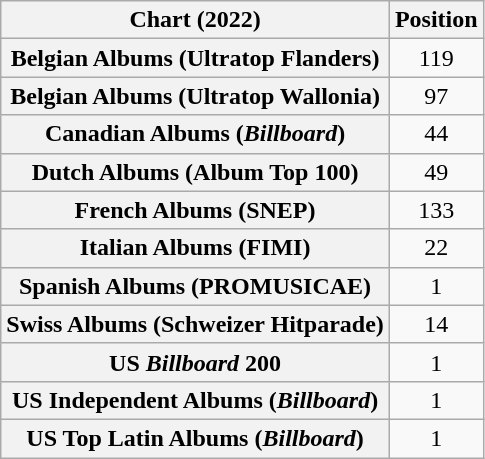<table class="wikitable sortable plainrowheaders" style="text-align:center">
<tr>
<th scope="col">Chart (2022)</th>
<th scope="col">Position</th>
</tr>
<tr>
<th scope="row">Belgian Albums (Ultratop Flanders)</th>
<td>119</td>
</tr>
<tr>
<th scope="row">Belgian Albums (Ultratop Wallonia)</th>
<td>97</td>
</tr>
<tr>
<th scope="row">Canadian Albums (<em>Billboard</em>)</th>
<td>44</td>
</tr>
<tr>
<th scope="row">Dutch Albums (Album Top 100)</th>
<td>49</td>
</tr>
<tr>
<th scope="row">French Albums (SNEP)</th>
<td>133</td>
</tr>
<tr>
<th scope="row">Italian Albums (FIMI)</th>
<td>22</td>
</tr>
<tr>
<th scope="row">Spanish Albums (PROMUSICAE)</th>
<td>1</td>
</tr>
<tr>
<th scope="row">Swiss Albums (Schweizer Hitparade)</th>
<td>14</td>
</tr>
<tr>
<th scope="row">US <em>Billboard</em> 200</th>
<td>1</td>
</tr>
<tr>
<th scope="row">US Independent Albums (<em>Billboard</em>)</th>
<td>1</td>
</tr>
<tr>
<th scope="row">US Top Latin Albums (<em>Billboard</em>)</th>
<td>1</td>
</tr>
</table>
